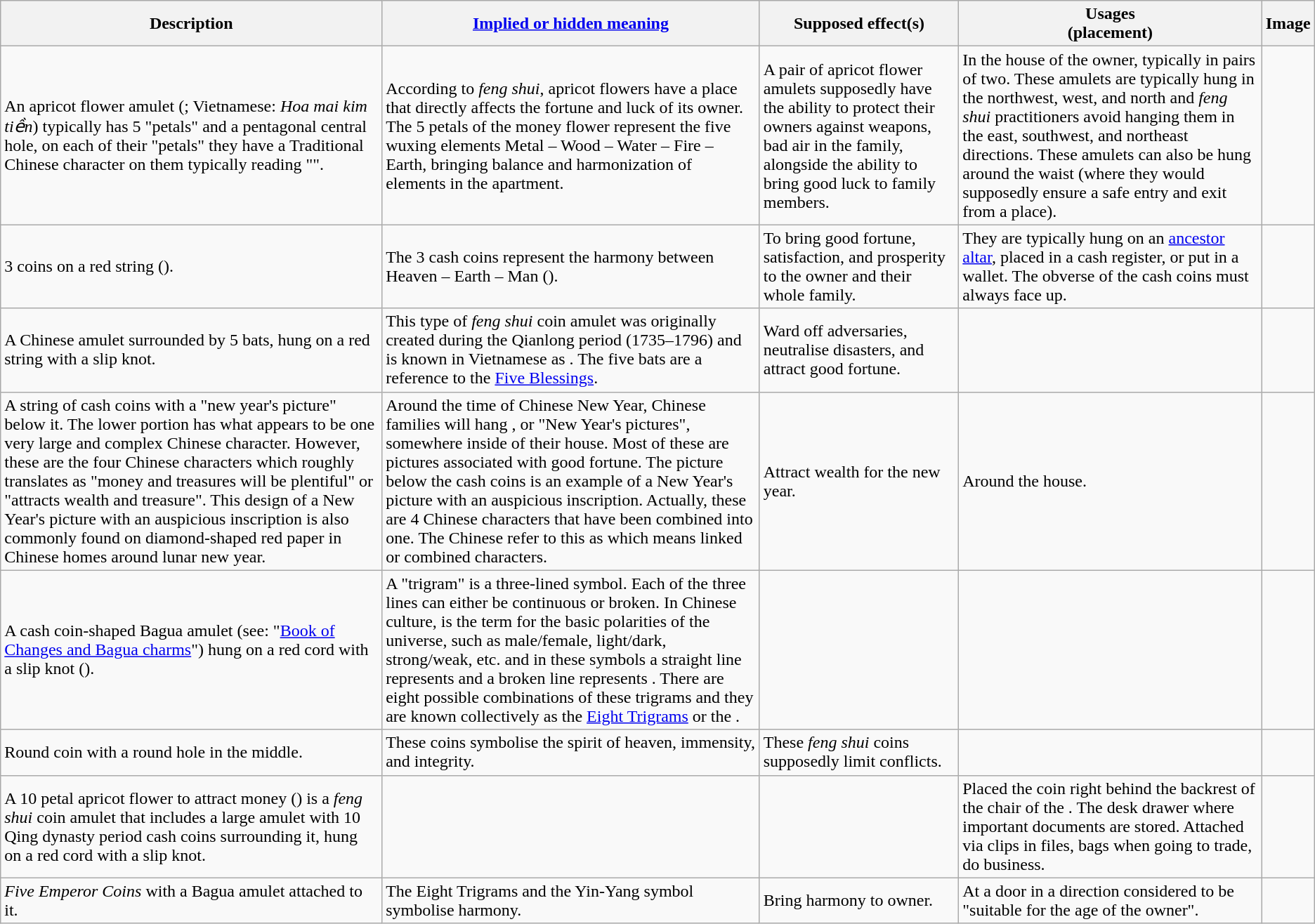<table class="wikitable" style="font-size: 100%">
<tr>
<th>Description</th>
<th><a href='#'>Implied or hidden meaning</a></th>
<th>Supposed effect(s)</th>
<th>Usages<br>(placement)</th>
<th>Image</th>
</tr>
<tr>
<td>An apricot flower amulet (; Vietnamese: <em>Hoa mai kim tiền</em>) typically has 5 "petals" and a pentagonal central hole, on each of their "petals" they have a Traditional Chinese character on them typically reading "".</td>
<td>According to <em>feng shui</em>, apricot flowers have a place that directly affects the fortune and luck of its owner. The 5 petals of the money flower represent the five wuxing elements Metal – Wood – Water – Fire – Earth, bringing balance and harmonization of elements in the apartment.</td>
<td>A pair of apricot flower amulets supposedly have the ability to protect their owners against weapons, bad air in the family, alongside the ability to bring good luck to family members.</td>
<td>In the house of the owner, typically in pairs of two. These amulets are typically hung in the northwest, west, and north and <em>feng shui</em> practitioners avoid hanging them in the east, southwest, and northeast directions. These amulets can also be hung around the waist (where they would supposedly ensure a safe entry and exit from a place).</td>
<td></td>
</tr>
<tr>
<td>3 coins on a red string ().</td>
<td>The 3 cash coins represent the harmony between Heaven – Earth – Man ().</td>
<td>To bring good fortune, satisfaction, and prosperity to the owner and their whole family.</td>
<td>They are typically hung on an <a href='#'>ancestor altar</a>, placed in a cash register, or put in a wallet. The obverse of the cash coins must always face up.</td>
<td></td>
</tr>
<tr>
<td>A Chinese amulet surrounded by 5 bats, hung on a red string with a slip knot.</td>
<td>This type of <em>feng shui</em> coin amulet was originally created during the Qianlong period (1735–1796) and is known in Vietnamese as . The five bats are a reference to the <a href='#'>Five Blessings</a>.</td>
<td>Ward off adversaries, neutralise disasters, and attract good fortune.</td>
<td></td>
<td></td>
</tr>
<tr>
<td>A string of cash coins with a "new year's picture" below it. The lower portion has what appears to be one very large and complex Chinese character. However, these are the four Chinese characters  which roughly translates as "money and treasures will be plentiful" or "attracts wealth and treasure". This design of a New Year's picture with an auspicious inscription is also commonly found on diamond-shaped red paper in Chinese homes around lunar new year.</td>
<td>Around the time of Chinese New Year, Chinese families will hang , or "New Year's pictures", somewhere inside of their house. Most of these are pictures associated with good fortune. The picture below the cash coins is an example of a New Year's picture with an auspicious inscription. Actually, these are 4 Chinese characters that have been combined into one. The Chinese refer to this as  which means linked or combined characters.</td>
<td>Attract wealth for the new year.</td>
<td>Around the house.</td>
<td></td>
</tr>
<tr>
<td>A cash coin-shaped Bagua amulet (see: "<a href='#'>Book of Changes and Bagua charms</a>") hung on a red cord with a slip knot ().</td>
<td>A "trigram" is a three-lined symbol. Each of the three lines can either be continuous or broken. In Chinese culture,  is the term for the basic polarities of the universe, such as male/female, light/dark, strong/weak, etc. and in these symbols a straight line represents  and a broken line represents . There are eight possible combinations of these trigrams and they are known collectively as the <a href='#'>Eight Trigrams</a> or the .</td>
<td></td>
<td></td>
<td></td>
</tr>
<tr>
<td>Round coin with a round hole in the middle.</td>
<td>These coins symbolise the spirit of heaven, immensity, and integrity.</td>
<td>These <em>feng shui</em> coins supposedly limit conflicts.</td>
<td></td>
<td></td>
</tr>
<tr>
<td>A 10 petal apricot flower to attract money () is a <em>feng shui</em> coin amulet that includes a large amulet with 10 Qing dynasty period cash coins surrounding it, hung on a red cord with a slip knot.</td>
<td></td>
<td></td>
<td>Placed the coin right behind the backrest of the chair of the . The desk drawer where important documents are stored. Attached via clips in files, bags when going to trade, do business.</td>
<td></td>
</tr>
<tr>
<td><em>Five Emperor Coins</em> with a Bagua amulet attached to it.</td>
<td>The Eight Trigrams and the Yin-Yang symbol symbolise harmony.</td>
<td>Bring harmony to owner.</td>
<td>At a door in a direction considered to be "suitable for the age of the owner".</td>
<td></td>
</tr>
</table>
